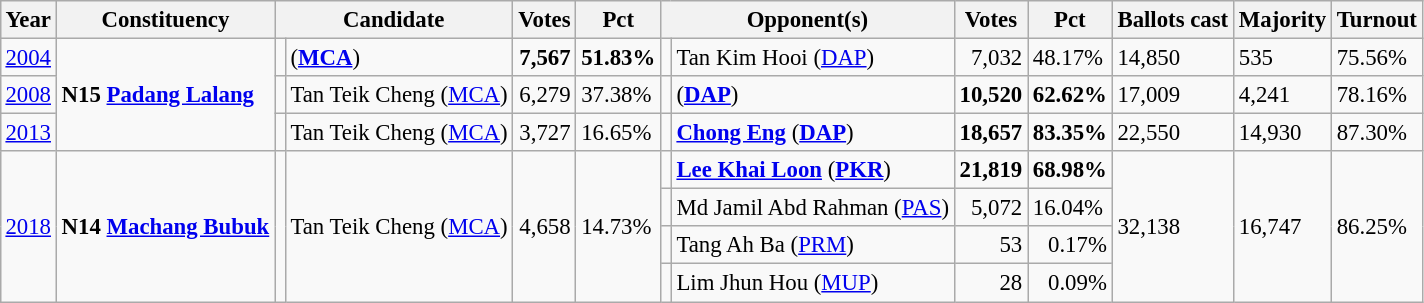<table class="wikitable" style="margin:0.5em ; font-size:95%">
<tr>
<th>Year</th>
<th>Constituency</th>
<th colspan=2>Candidate</th>
<th>Votes</th>
<th>Pct</th>
<th colspan=2>Opponent(s)</th>
<th>Votes</th>
<th>Pct</th>
<th>Ballots cast</th>
<th>Majority</th>
<th>Turnout</th>
</tr>
<tr>
<td><a href='#'>2004</a></td>
<td rowspan=3><strong>N15 <a href='#'>Padang Lalang</a></strong></td>
<td></td>
<td> (<a href='#'><strong>MCA</strong></a>)</td>
<td align=right><strong>7,567</strong></td>
<td><strong>51.83%</strong></td>
<td></td>
<td>Tan Kim Hooi (<a href='#'>DAP</a>)</td>
<td align=right>7,032</td>
<td>48.17%</td>
<td>14,850</td>
<td>535</td>
<td>75.56%</td>
</tr>
<tr>
<td><a href='#'>2008</a></td>
<td></td>
<td>Tan Teik Cheng (<a href='#'>MCA</a>)</td>
<td align=right>6,279</td>
<td>37.38%</td>
<td></td>
<td> (<a href='#'><strong>DAP</strong></a>)</td>
<td align=right><strong>10,520</strong></td>
<td><strong>62.62%</strong></td>
<td>17,009</td>
<td>4,241</td>
<td>78.16%</td>
</tr>
<tr>
<td><a href='#'>2013</a></td>
<td></td>
<td>Tan Teik Cheng (<a href='#'>MCA</a>)</td>
<td align=right>3,727</td>
<td>16.65%</td>
<td></td>
<td><strong><a href='#'>Chong Eng</a></strong> (<a href='#'><strong>DAP</strong></a>)</td>
<td align=right><strong>18,657</strong></td>
<td><strong>83.35%</strong></td>
<td>22,550</td>
<td>14,930</td>
<td>87.30%</td>
</tr>
<tr>
<td rowspan=4><a href='#'>2018</a></td>
<td rowspan=4><strong>N14 <a href='#'>Machang Bubuk</a></strong></td>
<td rowspan=4 ></td>
<td rowspan=4>Tan Teik Cheng (<a href='#'>MCA</a>)</td>
<td rowspan=4 align=right>4,658</td>
<td rowspan=4>14.73%</td>
<td></td>
<td><strong><a href='#'>Lee Khai Loon</a></strong> (<a href='#'><strong>PKR</strong></a>)</td>
<td align=right><strong>21,819</strong></td>
<td><strong>68.98%</strong></td>
<td rowspan=4>32,138</td>
<td rowspan=4>16,747</td>
<td rowspan=4>86.25%</td>
</tr>
<tr>
<td></td>
<td>Md Jamil Abd Rahman (<a href='#'>PAS</a>)</td>
<td align=right>5,072</td>
<td>16.04%</td>
</tr>
<tr>
<td bgcolor=></td>
<td>Tang Ah Ba (<a href='#'>PRM</a>)</td>
<td align=right>53</td>
<td align=right>0.17%</td>
</tr>
<tr>
<td bgcolor=></td>
<td>Lim Jhun Hou (<a href='#'>MUP</a>)</td>
<td align=right>28</td>
<td align=right>0.09%</td>
</tr>
</table>
